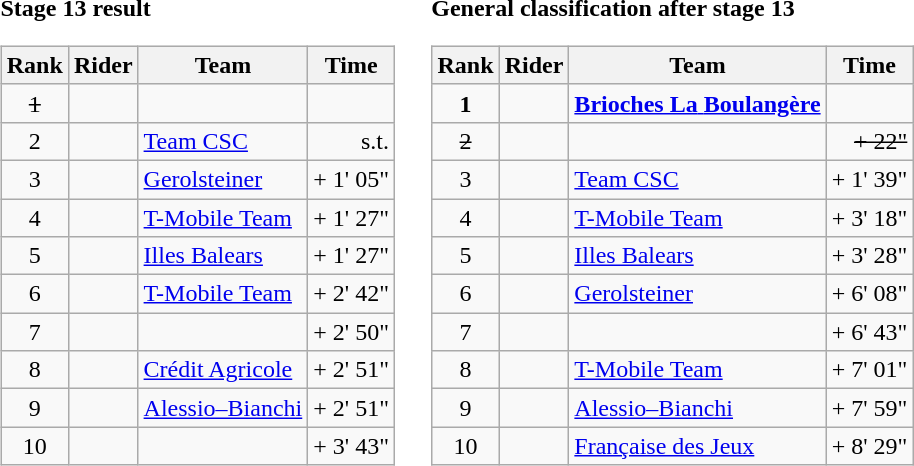<table>
<tr>
<td><strong>Stage 13 result</strong><br><table class="wikitable">
<tr>
<th scope="col">Rank</th>
<th scope="col">Rider</th>
<th scope="col">Team</th>
<th scope="col">Time</th>
</tr>
<tr>
<td style="text-align:center;"><del>1</del></td>
<td><del></del></td>
<td><del></del></td>
<td align=right><del></del></td>
</tr>
<tr>
<td style="text-align:center;">2</td>
<td></td>
<td><a href='#'>Team CSC</a></td>
<td align=right>s.t.</td>
</tr>
<tr>
<td style="text-align:center;">3</td>
<td></td>
<td><a href='#'>Gerolsteiner</a></td>
<td align=right>+ 1' 05"</td>
</tr>
<tr>
<td style="text-align:center;">4</td>
<td></td>
<td><a href='#'>T-Mobile Team</a></td>
<td align=right>+ 1' 27"</td>
</tr>
<tr>
<td style="text-align:center;">5</td>
<td></td>
<td><a href='#'>Illes Balears</a></td>
<td align=right>+ 1' 27"</td>
</tr>
<tr>
<td style="text-align:center;">6</td>
<td></td>
<td><a href='#'>T-Mobile Team</a></td>
<td align=right>+ 2' 42"</td>
</tr>
<tr>
<td style="text-align:center;">7</td>
<td></td>
<td></td>
<td align=right>+ 2' 50"</td>
</tr>
<tr>
<td style="text-align:center;">8</td>
<td></td>
<td><a href='#'>Crédit Agricole</a></td>
<td align=right>+ 2' 51"</td>
</tr>
<tr>
<td style="text-align:center;">9</td>
<td></td>
<td><a href='#'>Alessio–Bianchi</a></td>
<td align=right>+ 2' 51"</td>
</tr>
<tr>
<td style="text-align:center;">10</td>
<td></td>
<td></td>
<td align=right>+ 3' 43"</td>
</tr>
</table>
</td>
<td></td>
<td><strong>General classification after stage 13</strong><br><table class="wikitable">
<tr>
<th scope="col">Rank</th>
<th scope="col">Rider</th>
<th scope="col">Team</th>
<th scope="col">Time</th>
</tr>
<tr>
<td style="text-align:center;"><strong>1</strong></td>
<td><strong> </strong></td>
<td><a href='#'><strong>Brioches La</strong> <strong>Boulangère</strong></a></td>
<td style="text-align:right;"><strong></strong></td>
</tr>
<tr>
<td style="text-align:center;"><del>2</del></td>
<td><del></del></td>
<td><del></del></td>
<td align=right><del>+ 22"</del></td>
</tr>
<tr>
<td style="text-align:center;">3</td>
<td></td>
<td><a href='#'>Team CSC</a></td>
<td style="text-align:right;">+ 1' 39"</td>
</tr>
<tr>
<td style="text-align:center;">4</td>
<td></td>
<td><a href='#'>T-Mobile Team</a></td>
<td align=right>+ 3' 18"</td>
</tr>
<tr>
<td style="text-align:center;">5</td>
<td></td>
<td><a href='#'>Illes Balears</a></td>
<td align=right>+ 3' 28"</td>
</tr>
<tr>
<td style="text-align:center;">6</td>
<td></td>
<td><a href='#'>Gerolsteiner</a></td>
<td align=right>+ 6' 08"</td>
</tr>
<tr>
<td style="text-align:center;">7</td>
<td></td>
<td></td>
<td align=right>+ 6' 43"</td>
</tr>
<tr>
<td style="text-align:center;">8</td>
<td></td>
<td><a href='#'>T-Mobile Team</a></td>
<td align=right>+ 7' 01"</td>
</tr>
<tr>
<td style="text-align:center;">9</td>
<td></td>
<td><a href='#'>Alessio–Bianchi</a></td>
<td align=right>+ 7' 59"</td>
</tr>
<tr>
<td style="text-align:center;">10</td>
<td></td>
<td><a href='#'>Française des Jeux</a></td>
<td align=right>+ 8' 29"</td>
</tr>
</table>
</td>
</tr>
</table>
